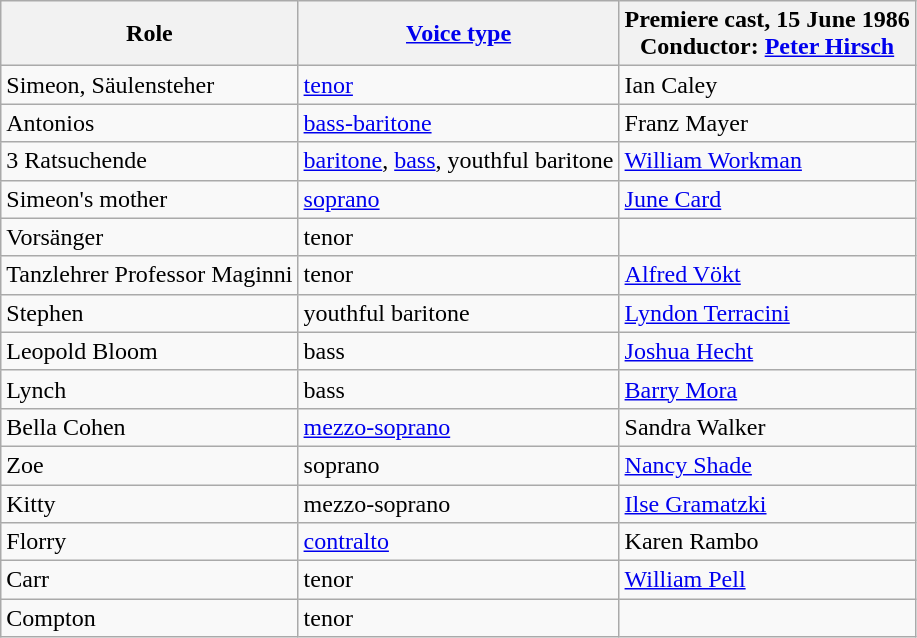<table class=wikitable>
<tr>
<th>Role</th>
<th><a href='#'>Voice type</a></th>
<th>Premiere cast, 15 June 1986<br>Conductor: <a href='#'>Peter Hirsch</a></th>
</tr>
<tr>
<td>Simeon, Säulensteher</td>
<td><a href='#'>tenor</a></td>
<td>Ian Caley</td>
</tr>
<tr>
<td>Antonios</td>
<td><a href='#'>bass-baritone</a></td>
<td>Franz Mayer</td>
</tr>
<tr>
<td>3 Ratsuchende</td>
<td><a href='#'>baritone</a>, <a href='#'>bass</a>, youthful baritone</td>
<td><a href='#'>William Workman</a></td>
</tr>
<tr>
<td>Simeon's mother</td>
<td><a href='#'>soprano</a></td>
<td><a href='#'>June Card</a></td>
</tr>
<tr>
<td>Vorsänger</td>
<td>tenor</td>
<td></td>
</tr>
<tr>
<td>Tanzlehrer Professor Maginni</td>
<td>tenor</td>
<td><a href='#'>Alfred Vökt</a></td>
</tr>
<tr>
<td>Stephen</td>
<td>youthful baritone</td>
<td><a href='#'>Lyndon Terracini</a></td>
</tr>
<tr>
<td>Leopold Bloom</td>
<td>bass</td>
<td><a href='#'>Joshua Hecht</a></td>
</tr>
<tr>
<td>Lynch</td>
<td>bass</td>
<td><a href='#'>Barry Mora</a></td>
</tr>
<tr>
<td>Bella Cohen</td>
<td><a href='#'>mezzo-soprano</a></td>
<td>Sandra Walker</td>
</tr>
<tr>
<td>Zoe</td>
<td>soprano</td>
<td><a href='#'>Nancy Shade</a></td>
</tr>
<tr>
<td>Kitty</td>
<td>mezzo-soprano</td>
<td><a href='#'>Ilse Gramatzki</a></td>
</tr>
<tr>
<td>Florry</td>
<td><a href='#'>contralto</a></td>
<td>Karen Rambo</td>
</tr>
<tr>
<td>Carr</td>
<td>tenor</td>
<td><a href='#'>William Pell</a></td>
</tr>
<tr>
<td>Compton</td>
<td>tenor</td>
<td></td>
</tr>
</table>
